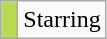<table class="wikitable">
<tr>
<td style="background: #BADA55"> </td>
<td>Starring</td>
</tr>
</table>
